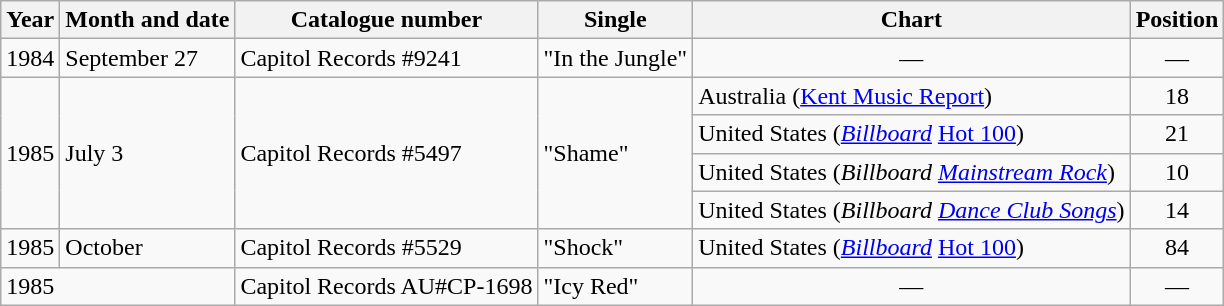<table class="wikitable">
<tr>
<th>Year</th>
<th>Month and date</th>
<th>Catalogue number</th>
<th>Single</th>
<th>Chart</th>
<th>Position</th>
</tr>
<tr>
<td>1984</td>
<td>September 27</td>
<td>Capitol Records #9241</td>
<td>"In the Jungle"</td>
<td style="text-align:center;">—</td>
<td style="text-align:center;">—</td>
</tr>
<tr>
<td rowspan="4">1985</td>
<td rowspan="4">July 3</td>
<td rowspan="4">Capitol Records #5497</td>
<td rowspan="4">"Shame"</td>
<td>Australia (<a href='#'>Kent Music Report</a>)</td>
<td style="text-align:center;">18</td>
</tr>
<tr>
<td>United States (<em><a href='#'>Billboard</a></em> <a href='#'>Hot 100</a>)</td>
<td style="text-align:center;">21</td>
</tr>
<tr>
<td>United States (<em>Billboard <a href='#'>Mainstream Rock</a></em>)</td>
<td style="text-align:center;">10</td>
</tr>
<tr>
<td>United States (<em>Billboard <a href='#'>Dance Club Songs</a></em>)</td>
<td style="text-align:center;">14</td>
</tr>
<tr>
<td>1985</td>
<td>October</td>
<td>Capitol Records #5529</td>
<td>"Shock"</td>
<td>United States (<em><a href='#'>Billboard</a></em> <a href='#'>Hot 100</a>)</td>
<td style="text-align:center;">84</td>
</tr>
<tr>
<td colspan="2">1985</td>
<td>Capitol Records AU#CP-1698</td>
<td>"Icy Red"</td>
<td style="text-align:center;">—</td>
<td style="text-align:center;">—</td>
</tr>
</table>
